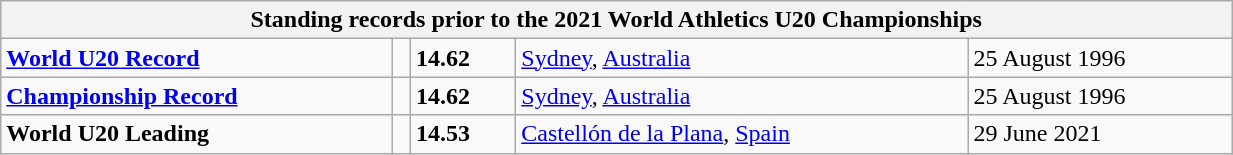<table class="wikitable" width=65%>
<tr>
<th colspan=5>Standing records prior to the 2021 World Athletics U20 Championships</th>
</tr>
<tr>
<td><strong><a href='#'>World U20 Record</a></strong></td>
<td></td>
<td><strong>14.62</strong></td>
<td><a href='#'>Sydney</a>, <a href='#'>Australia</a></td>
<td>25 August 1996</td>
</tr>
<tr>
<td><strong><a href='#'>Championship Record</a></strong></td>
<td></td>
<td><strong>14.62</strong></td>
<td><a href='#'>Sydney</a>, <a href='#'>Australia</a></td>
<td>25 August 1996</td>
</tr>
<tr>
<td><strong>World U20 Leading</strong></td>
<td></td>
<td><strong>14.53</strong></td>
<td><a href='#'>Castellón de la Plana</a>, <a href='#'>Spain</a></td>
<td>29 June 2021</td>
</tr>
</table>
